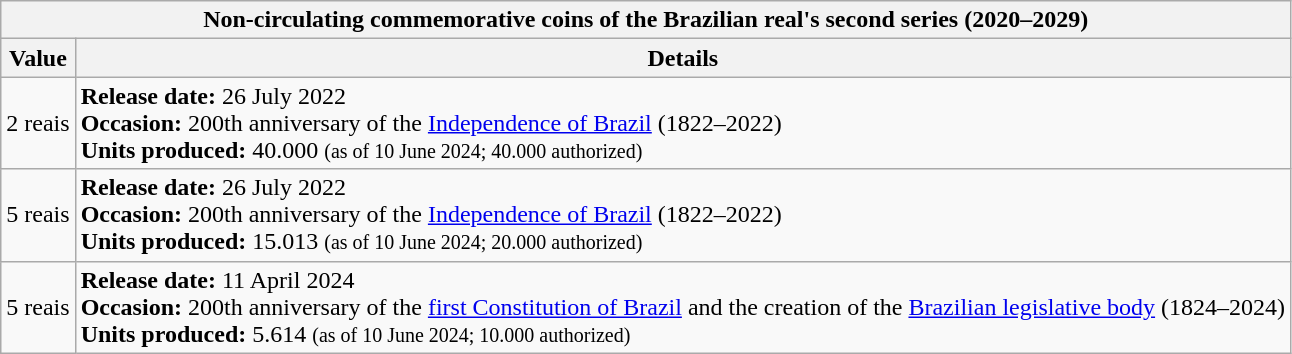<table border="1" class="wikitable mw-collapsible mw-collapsed">
<tr>
<th colspan="3">Non-circulating commemorative coins of the Brazilian real's second series (2020–2029)</th>
</tr>
<tr -->
<th align="Center">Value</th>
<th align="Center">Details</th>
</tr>
<tr -->
<td align="Center">2 reais</td>
<td><strong>Release date:</strong> 26 July 2022<br><strong>Occasion:</strong> 200th anniversary of the <a href='#'>Independence of Brazil</a> (1822–2022)<br><strong>Units produced:</strong> 40.000 <small>(as of 10 June 2024; 40.000 authorized)</small></td>
</tr>
<tr -->
<td align="Center">5 reais</td>
<td><strong>Release date:</strong> 26 July 2022<br><strong>Occasion:</strong> 200th anniversary of the <a href='#'>Independence of Brazil</a> (1822–2022)<br><strong>Units produced:</strong> 15.013 <small>(as of 10 June 2024; 20.000 authorized)</small></td>
</tr>
<tr -->
<td align="Center">5 reais</td>
<td><strong>Release date:</strong> 11 April 2024<br><strong>Occasion:</strong> 200th anniversary of the <a href='#'>first Constitution of Brazil</a> and the creation of the <a href='#'>Brazilian legislative body</a> (1824–2024)<br><strong>Units produced:</strong> 5.614 <small>(as of 10 June 2024; 10.000 authorized)</small></td>
</tr>
</table>
